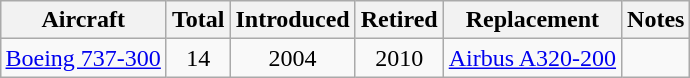<table class="wikitable" style="margin:0.5em auto; text-align:center">
<tr>
<th>Aircraft</th>
<th>Total</th>
<th>Introduced</th>
<th>Retired</th>
<th>Replacement</th>
<th>Notes</th>
</tr>
<tr>
<td><a href='#'>Boeing 737-300</a></td>
<td>14</td>
<td>2004</td>
<td>2010</td>
<td><a href='#'>Airbus A320-200</a></td>
<td></td>
</tr>
</table>
